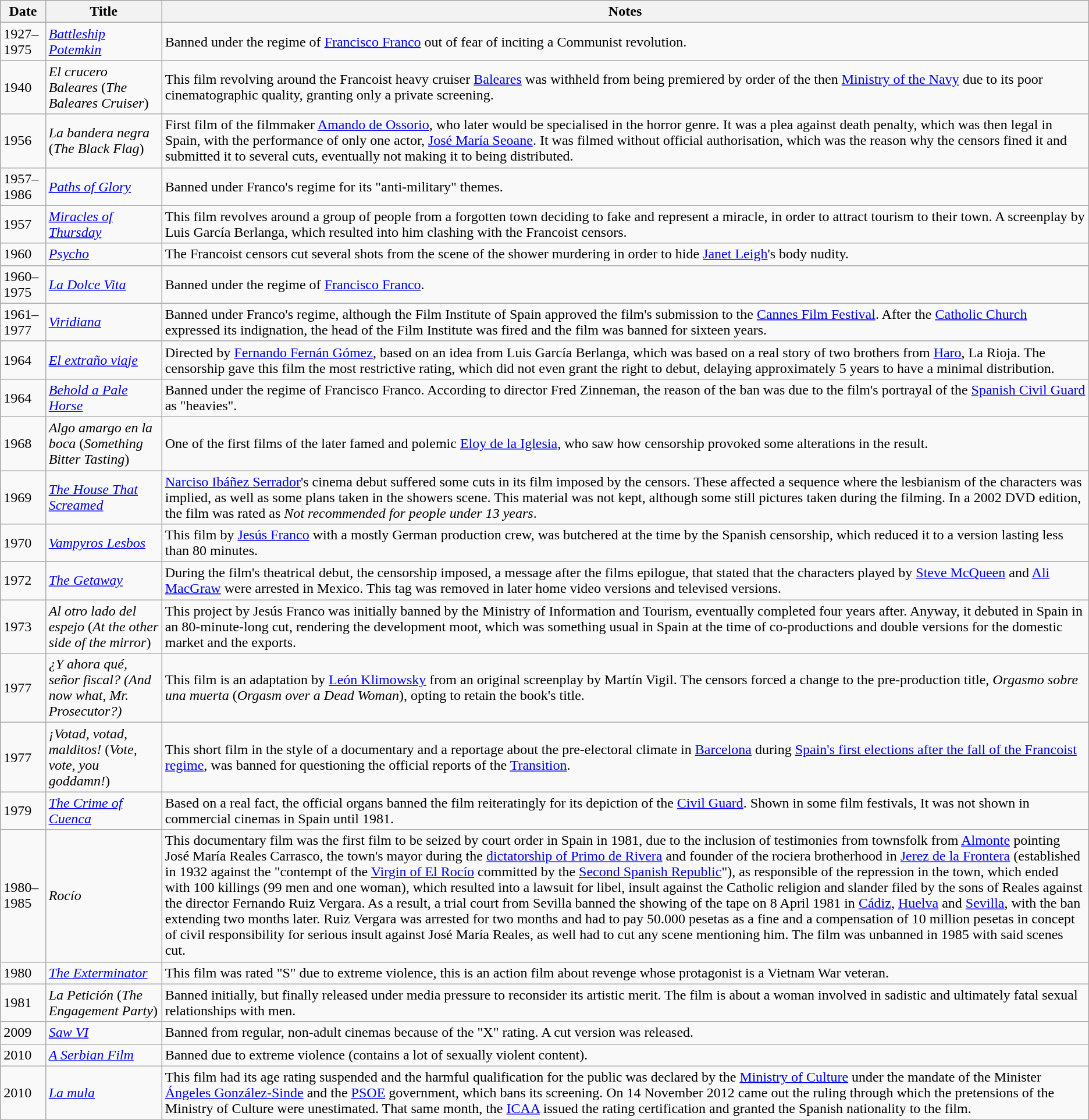<table class="wikitable sortable">
<tr>
<th>Date</th>
<th>Title</th>
<th>Notes</th>
</tr>
<tr>
<td>1927–1975</td>
<td><em><a href='#'>Battleship Potemkin</a></em></td>
<td>Banned under the regime of <a href='#'>Francisco Franco</a> out of fear of inciting a Communist revolution.</td>
</tr>
<tr>
<td>1940</td>
<td><em>El crucero Baleares</em> (<em>The Baleares Cruiser</em>)</td>
<td>This film revolving around the Francoist heavy cruiser <a href='#'>Baleares</a> was withheld from being premiered by order of the then <a href='#'>Ministry of the Navy</a> due to its poor cinematographic quality, granting only a private screening.</td>
</tr>
<tr>
<td>1956</td>
<td><em>La bandera negra</em> (<em>The Black Flag</em>)</td>
<td>First film of the filmmaker <a href='#'>Amando de Ossorio</a>, who later would be specialised in the horror genre. It was a plea against death penalty, which was then legal in Spain, with the performance of only one actor, <a href='#'>José María Seoane</a>. It was filmed without official authorisation, which was the reason why the censors fined it and submitted it to several cuts, eventually not making it to being distributed.</td>
</tr>
<tr>
<td>1957–1986</td>
<td><em><a href='#'>Paths of Glory</a></em></td>
<td>Banned under Franco's regime for its "anti-military" themes.</td>
</tr>
<tr>
<td>1957</td>
<td><em><a href='#'>Miracles of Thursday</a></em></td>
<td>This film revolves around a group of people from a forgotten town deciding to fake and represent a miracle, in order to attract tourism to their town. A screenplay by Luis García Berlanga, which resulted into him clashing with the Francoist censors.</td>
</tr>
<tr>
<td>1960</td>
<td><a href='#'><em>Psycho</em></a></td>
<td>The Francoist censors cut several shots from the scene of the shower murdering in order to hide <a href='#'>Janet Leigh</a>'s body nudity.</td>
</tr>
<tr>
<td>1960–1975</td>
<td><em><a href='#'>La Dolce Vita</a></em></td>
<td>Banned under the regime of <a href='#'>Francisco Franco</a>.</td>
</tr>
<tr>
<td>1961–1977</td>
<td><em><a href='#'>Viridiana</a></em></td>
<td>Banned under Franco's regime, although the Film Institute of Spain approved the film's submission to the <a href='#'>Cannes Film Festival</a>. After the <a href='#'>Catholic Church</a> expressed its indignation, the head of the Film Institute was fired and the film was banned for sixteen years.</td>
</tr>
<tr>
<td>1964</td>
<td><em><a href='#'>El extraño viaje</a></em></td>
<td>Directed by <a href='#'>Fernando Fernán Gómez</a>, based on an idea from Luis García Berlanga, which was based on a real story of two brothers from <a href='#'>Haro</a>, La Rioja. The censorship gave this film the most restrictive rating, which did not even grant the right to debut, delaying approximately 5 years to have a minimal distribution.</td>
</tr>
<tr>
<td>1964</td>
<td><a href='#'><em>Behold a Pale Horse</em></a></td>
<td>Banned under the regime of Francisco Franco. According to director Fred Zinneman, the reason of the ban was due to the film's portrayal of the <a href='#'>Spanish Civil Guard</a> as "heavies".</td>
</tr>
<tr>
<td>1968</td>
<td><em>Algo amargo en la boca</em> (<em>Something Bitter Tasting</em>)</td>
<td>One of the first films of the later famed and polemic <a href='#'>Eloy de la Iglesia</a>, who saw how censorship provoked some alterations in the result.</td>
</tr>
<tr>
<td>1969</td>
<td><a href='#'><em>The House That Screamed</em></a></td>
<td><a href='#'>Narciso Ibáñez Serrador</a>'s cinema debut suffered some cuts in its film imposed by the censors. These affected a sequence where the lesbianism of the characters was implied, as well as some plans taken in the showers scene. This material was not kept, although some still pictures taken during the filming. In a 2002 DVD edition, the film was rated as <em>Not recommended for people under 13 years</em>.</td>
</tr>
<tr>
<td>1970</td>
<td><em><a href='#'>Vampyros Lesbos</a></em></td>
<td>This film by <a href='#'>Jesús Franco</a> with a mostly German production crew, was butchered at the time by the Spanish censorship, which reduced it to a version lasting less than 80 minutes.</td>
</tr>
<tr>
<td>1972</td>
<td><a href='#'><em>The Getaway</em></a></td>
<td>During the film's theatrical debut, the censorship imposed, a message after the films epilogue, that stated that the characters played by <a href='#'>Steve McQueen</a> and <a href='#'>Ali MacGraw</a> were arrested in Mexico. This tag was removed in later home video versions and televised versions.</td>
</tr>
<tr>
<td>1973</td>
<td><em>Al otro lado del espejo</em> (<em>At the other side of the mirror</em>)</td>
<td>This project by Jesús Franco was initially banned by the Ministry of Information and Tourism, eventually completed four years after. Anyway, it debuted in Spain in an 80-minute-long cut, rendering the development moot, which was something usual in Spain at the time of co-productions and double versions for the domestic market and the exports.</td>
</tr>
<tr>
<td>1977</td>
<td><em>¿Y ahora qué, señor fiscal? (And now what, Mr. Prosecutor?)</em></td>
<td>This film is an adaptation by <a href='#'>León Klimowsky</a> from an original screenplay by Martín Vigil. The censors forced a change to the pre-production title, <em>Orgasmo sobre una muerta</em> (<em>Orgasm over a Dead Woman</em>), opting to retain the book's title.</td>
</tr>
<tr>
<td>1977</td>
<td><em>¡Votad, votad, malditos!</em> (<em>Vote, vote, you goddamn!</em>)</td>
<td>This short film in the style of a documentary and a reportage about the pre-electoral climate in <a href='#'>Barcelona</a> during <a href='#'>Spain's first elections after the fall of the Francoist regime</a>, was banned for questioning the official reports of the <a href='#'>Transition</a>.</td>
</tr>
<tr>
<td>1979</td>
<td><em><a href='#'>The Crime of Cuenca</a></em></td>
<td>Based on a real fact, the official organs banned the film reiteratingly for its depiction of the <a href='#'>Civil Guard</a>. Shown in some film festivals, It was not shown in commercial cinemas in Spain until 1981.</td>
</tr>
<tr>
<td>1980–1985</td>
<td><em>Rocío</em></td>
<td>This documentary film was the first film to be seized by court order in Spain in 1981, due to the inclusion of testimonies from townsfolk from <a href='#'>Almonte</a> pointing José María Reales Carrasco, the town's mayor during the <a href='#'>dictatorship of Primo de Rivera</a> and founder of the rociera brotherhood in <a href='#'>Jerez de la Frontera</a> (established in 1932 against the "contempt of the <a href='#'>Virgin of El Rocío</a> committed by the <a href='#'>Second Spanish Republic</a>"), as responsible of the repression in the town, which ended with 100 killings (99 men and one woman), which resulted into a lawsuit for libel, insult against the Catholic religion and slander filed by the sons of Reales against the director Fernando Ruiz Vergara. As a result, a trial court from Sevilla banned the showing of the tape on 8 April 1981 in <a href='#'>Cádiz</a>, <a href='#'>Huelva</a> and <a href='#'>Sevilla</a>, with the ban extending two months later. Ruiz Vergara was arrested for two months and had to pay 50.000 pesetas as a fine and a compensation of 10 million pesetas in concept of civil responsibility for serious insult against José María Reales, as well had to cut any scene mentioning him. The film was unbanned in 1985 with said scenes cut.</td>
</tr>
<tr>
<td>1980</td>
<td><em><a href='#'>The Exterminator</a></em></td>
<td>This film was rated "S" due to extreme violence, this is an action film about revenge whose protagonist is a Vietnam War veteran.</td>
</tr>
<tr>
<td>1981</td>
<td><em>La Petición</em> (<em>The Engagement Party</em>)</td>
<td>Banned initially, but finally released under media pressure to reconsider its artistic merit. The film is about a woman involved in sadistic and ultimately fatal sexual relationships with men.</td>
</tr>
<tr>
<td>2009</td>
<td><em><a href='#'>Saw VI</a></em></td>
<td>Banned from regular, non-adult cinemas because of the "X" rating. A cut version was released.</td>
</tr>
<tr>
<td>2010</td>
<td><em><a href='#'>A Serbian Film</a></em></td>
<td>Banned due to extreme violence (contains a lot of sexually violent content).</td>
</tr>
<tr>
<td>2010</td>
<td><em><a href='#'>La mula</a></em></td>
<td>This film had its age rating suspended and the harmful qualification for the public was declared by the <a href='#'>Ministry of Culture</a> under the mandate of the Minister <a href='#'>Ángeles González-Sinde</a> and the <a href='#'>PSOE</a> government, which bans its screening. On 14 November 2012 came out the ruling through which the pretensions of the Ministry of Culture were unestimated. That same month, the <a href='#'>ICAA</a> issued the rating certification and granted the Spanish nationality to the film.</td>
</tr>
</table>
